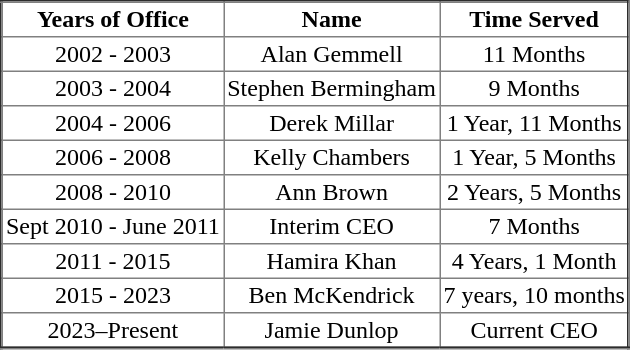<table class="toccolours" border="2" cellspacing=0 cellpadding=2 style="text-align:center; border-collapse:collapse;">
<tr colspan=4| CEOs>
<th>Years of Office</th>
<th>Name</th>
<th>Time Served</th>
</tr>
<tr>
<td>2002 - 2003</td>
<td>Alan Gemmell</td>
<td>11 Months</td>
</tr>
<tr>
<td>2003 - 2004</td>
<td>Stephen Bermingham</td>
<td>9 Months</td>
</tr>
<tr>
<td>2004 - 2006</td>
<td>Derek Millar</td>
<td>1 Year, 11 Months</td>
</tr>
<tr>
<td>2006 - 2008</td>
<td>Kelly Chambers</td>
<td>1 Year, 5 Months</td>
</tr>
<tr>
<td>2008 - 2010</td>
<td>Ann Brown</td>
<td>2 Years, 5 Months</td>
</tr>
<tr>
<td>Sept 2010 - June 2011</td>
<td>Interim CEO</td>
<td>7 Months</td>
</tr>
<tr>
<td>2011 - 2015</td>
<td>Hamira Khan</td>
<td>4 Years, 1 Month</td>
</tr>
<tr>
<td>2015 - 2023</td>
<td>Ben McKendrick</td>
<td>7 years, 10 months</td>
</tr>
<tr>
<td>2023–Present</td>
<td>Jamie Dunlop</td>
<td>Current CEO</td>
</tr>
<tr>
</tr>
</table>
